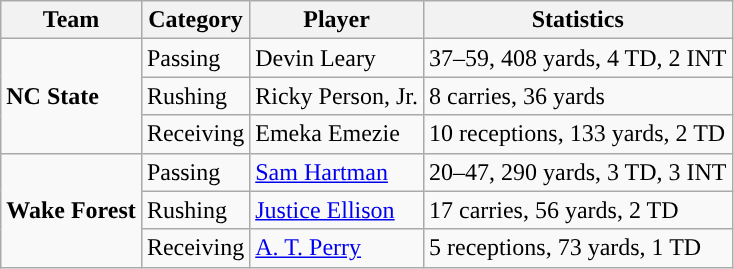<table class="wikitable" style="float: left;">
<tr>
<th>Team</th>
<th>Category</th>
<th>Player</th>
<th>Statistics</th>
</tr>
<tr>
<td rowspan=3><strong>NC State</strong></td>
<td>Passing</td>
<td>Devin Leary</td>
<td>37–59, 408 yards, 4 TD, 2 INT</td>
</tr>
<tr>
<td>Rushing</td>
<td>Ricky Person, Jr.</td>
<td>8 carries, 36 yards</td>
</tr>
<tr>
<td>Receiving</td>
<td>Emeka Emezie</td>
<td>10 receptions, 133 yards, 2 TD</td>
</tr>
<tr>
<td rowspan=3><strong>Wake Forest</strong></td>
<td>Passing</td>
<td><a href='#'>Sam Hartman</a></td>
<td>20–47, 290 yards, 3 TD, 3 INT</td>
</tr>
<tr>
<td>Rushing</td>
<td><a href='#'>Justice Ellison</a></td>
<td>17 carries, 56 yards, 2 TD</td>
</tr>
<tr>
<td>Receiving</td>
<td><a href='#'>A. T. Perry</a></td>
<td>5 receptions, 73 yards, 1 TD</td>
</tr>
</table>
